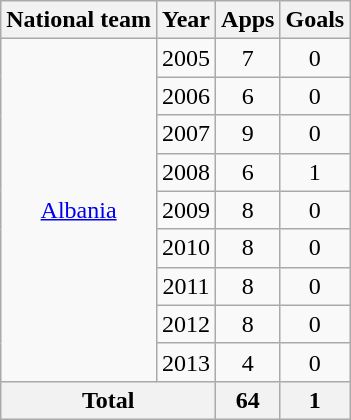<table class=wikitable style="text-align: center;">
<tr>
<th>National team</th>
<th>Year</th>
<th>Apps</th>
<th>Goals</th>
</tr>
<tr>
<td rowspan="9"><a href='#'>Albania</a></td>
<td>2005</td>
<td>7</td>
<td>0</td>
</tr>
<tr>
<td>2006</td>
<td>6</td>
<td>0</td>
</tr>
<tr>
<td>2007</td>
<td>9</td>
<td>0</td>
</tr>
<tr>
<td>2008</td>
<td>6</td>
<td>1</td>
</tr>
<tr>
<td>2009</td>
<td>8</td>
<td>0</td>
</tr>
<tr>
<td>2010</td>
<td>8</td>
<td>0</td>
</tr>
<tr>
<td>2011</td>
<td>8</td>
<td>0</td>
</tr>
<tr>
<td>2012</td>
<td>8</td>
<td>0</td>
</tr>
<tr>
<td>2013</td>
<td>4</td>
<td>0</td>
</tr>
<tr>
<th colspan="2">Total</th>
<th>64</th>
<th>1</th>
</tr>
</table>
